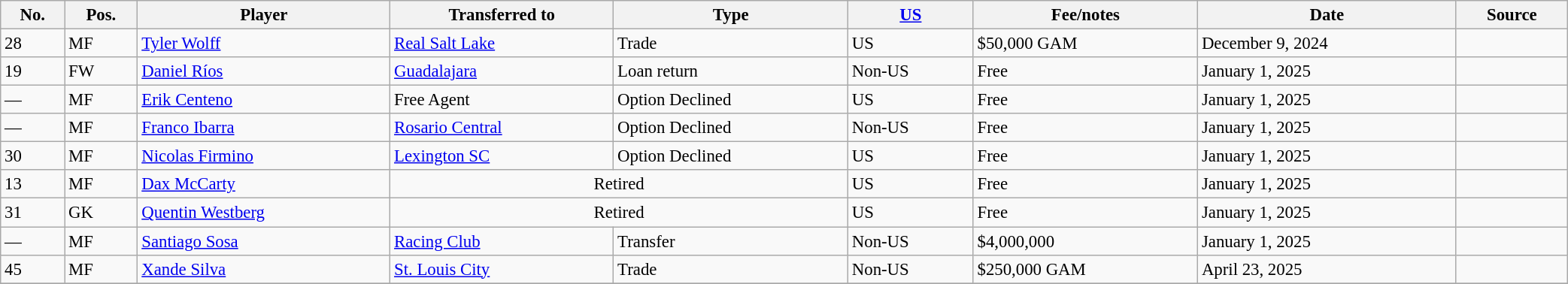<table class="wikitable sortable" style="width:110%; text-align:center; font-size:95%; text-align:left;">
<tr>
<th>No.</th>
<th>Pos.</th>
<th>Player</th>
<th>Transferred to</th>
<th>Type</th>
<th><a href='#'>US</a></th>
<th>Fee/notes</th>
<th>Date</th>
<th>Source</th>
</tr>
<tr>
<td>28</td>
<td>MF</td>
<td> <a href='#'>Tyler Wolff</a></td>
<td> <a href='#'>Real Salt Lake</a></td>
<td>Trade</td>
<td>US</td>
<td>$50,000 GAM</td>
<td>December 9, 2024</td>
<td></td>
</tr>
<tr>
<td>19</td>
<td>FW</td>
<td> <a href='#'>Daniel Ríos</a></td>
<td> <a href='#'>Guadalajara</a></td>
<td>Loan return</td>
<td>Non-US</td>
<td>Free</td>
<td>January 1, 2025</td>
<td></td>
</tr>
<tr>
<td>—</td>
<td>MF</td>
<td> <a href='#'>Erik Centeno</a></td>
<td>Free Agent</td>
<td>Option Declined</td>
<td>US</td>
<td>Free</td>
<td>January 1, 2025</td>
<td></td>
</tr>
<tr>
<td>—</td>
<td>MF</td>
<td> <a href='#'>Franco Ibarra</a></td>
<td> <a href='#'>Rosario Central</a></td>
<td>Option Declined</td>
<td>Non-US</td>
<td>Free</td>
<td>January 1, 2025</td>
<td></td>
</tr>
<tr>
<td>30</td>
<td>MF</td>
<td> <a href='#'>Nicolas Firmino</a></td>
<td> <a href='#'>Lexington SC</a></td>
<td>Option Declined</td>
<td>US</td>
<td>Free</td>
<td>January 1, 2025</td>
<td> </td>
</tr>
<tr>
<td>13</td>
<td>MF</td>
<td> <a href='#'>Dax McCarty</a></td>
<td colspan=2 align=center>Retired</td>
<td>US</td>
<td>Free</td>
<td>January 1, 2025</td>
<td></td>
</tr>
<tr>
<td>31</td>
<td>GK</td>
<td> <a href='#'>Quentin Westberg</a></td>
<td colspan=2 align=center>Retired</td>
<td>US</td>
<td>Free</td>
<td>January 1, 2025</td>
<td></td>
</tr>
<tr>
<td>—</td>
<td>MF</td>
<td> <a href='#'>Santiago Sosa</a></td>
<td> <a href='#'>Racing Club</a></td>
<td>Transfer</td>
<td>Non-US</td>
<td>$4,000,000</td>
<td>January 1, 2025</td>
<td></td>
</tr>
<tr>
<td>45</td>
<td>MF</td>
<td> <a href='#'>Xande Silva</a></td>
<td> <a href='#'>St. Louis City</a></td>
<td>Trade</td>
<td>Non-US</td>
<td>$250,000 GAM</td>
<td>April 23, 2025</td>
<td></td>
</tr>
<tr>
</tr>
</table>
